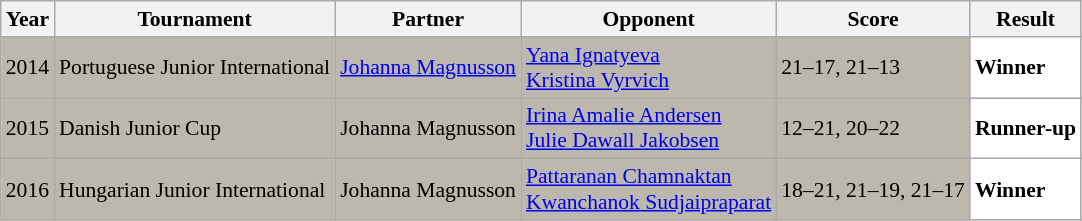<table class="sortable wikitable" style="font-size: 90%;">
<tr>
<th>Year</th>
<th>Tournament</th>
<th>Partner</th>
<th>Opponent</th>
<th>Score</th>
<th>Result</th>
</tr>
<tr style="background:#BDB8AD">
<td align="center">2014</td>
<td align="left">Portuguese Junior International</td>
<td align="left"> <a href='#'>Johanna Magnusson</a></td>
<td align="left"> <a href='#'>Yana Ignatyeva</a><br> <a href='#'>Kristina Vyrvich</a></td>
<td align="left">21–17, 21–13</td>
<td style="text-align:left; background:white"> <strong>Winner</strong></td>
</tr>
<tr style="background:#BDB8AD">
<td align="center">2015</td>
<td align="left">Danish Junior Cup</td>
<td align="left"> Johanna Magnusson</td>
<td align="left"> <a href='#'>Irina Amalie Andersen</a><br> <a href='#'>Julie Dawall Jakobsen</a></td>
<td align="left">12–21, 20–22</td>
<td style="text-align:left; background:white"> <strong>Runner-up</strong></td>
</tr>
<tr style="background:#BDB8AD">
<td align="center">2016</td>
<td align="left">Hungarian Junior International</td>
<td align="left"> Johanna Magnusson</td>
<td align="left"> <a href='#'>Pattaranan Chamnaktan</a><br> <a href='#'>Kwanchanok Sudjaipraparat</a></td>
<td align="left">18–21, 21–19, 21–17</td>
<td style="text-align:left; background:white"> <strong>Winner</strong></td>
</tr>
</table>
